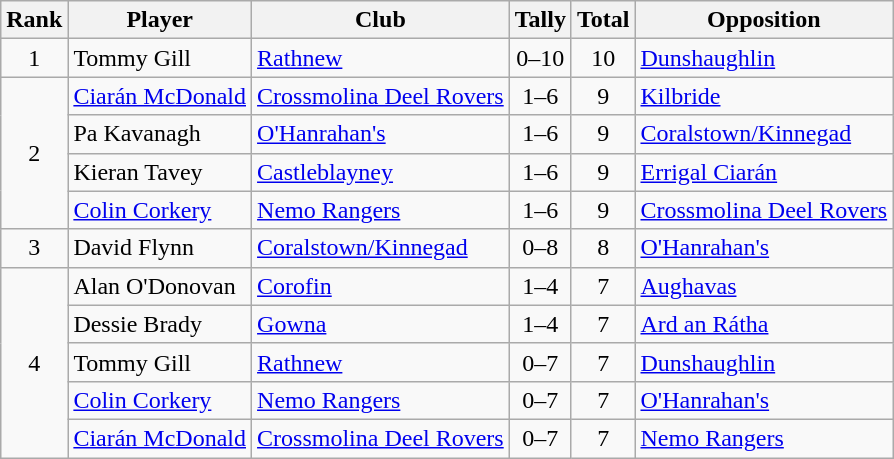<table class="wikitable">
<tr>
<th>Rank</th>
<th>Player</th>
<th>Club</th>
<th>Tally</th>
<th>Total</th>
<th>Opposition</th>
</tr>
<tr>
<td rowspan="1" style="text-align:center;">1</td>
<td>Tommy Gill</td>
<td><a href='#'>Rathnew</a></td>
<td align=center>0–10</td>
<td align=center>10</td>
<td><a href='#'>Dunshaughlin</a></td>
</tr>
<tr>
<td rowspan="4" style="text-align:center;">2</td>
<td><a href='#'>Ciarán McDonald</a></td>
<td><a href='#'>Crossmolina Deel Rovers</a></td>
<td align=center>1–6</td>
<td align=center>9</td>
<td><a href='#'>Kilbride</a></td>
</tr>
<tr>
<td>Pa Kavanagh</td>
<td><a href='#'>O'Hanrahan's</a></td>
<td align=center>1–6</td>
<td align=center>9</td>
<td><a href='#'>Coralstown/Kinnegad</a></td>
</tr>
<tr>
<td>Kieran Tavey</td>
<td><a href='#'>Castleblayney</a></td>
<td align=center>1–6</td>
<td align=center>9</td>
<td><a href='#'>Errigal Ciarán</a></td>
</tr>
<tr>
<td><a href='#'>Colin Corkery</a></td>
<td><a href='#'>Nemo Rangers</a></td>
<td align=center>1–6</td>
<td align=center>9</td>
<td><a href='#'>Crossmolina Deel Rovers</a></td>
</tr>
<tr>
<td rowspan="1" style="text-align:center;">3</td>
<td>David Flynn</td>
<td><a href='#'>Coralstown/Kinnegad</a></td>
<td align=center>0–8</td>
<td align=center>8</td>
<td><a href='#'>O'Hanrahan's</a></td>
</tr>
<tr>
<td rowspan="5" style="text-align:center;">4</td>
<td>Alan O'Donovan</td>
<td><a href='#'>Corofin</a></td>
<td align=center>1–4</td>
<td align=center>7</td>
<td><a href='#'>Aughavas</a></td>
</tr>
<tr>
<td>Dessie Brady</td>
<td><a href='#'>Gowna</a></td>
<td align=center>1–4</td>
<td align=center>7</td>
<td><a href='#'>Ard an Rátha</a></td>
</tr>
<tr>
<td>Tommy Gill</td>
<td><a href='#'>Rathnew</a></td>
<td align=center>0–7</td>
<td align=center>7</td>
<td><a href='#'>Dunshaughlin</a></td>
</tr>
<tr>
<td><a href='#'>Colin Corkery</a></td>
<td><a href='#'>Nemo Rangers</a></td>
<td align=center>0–7</td>
<td align=center>7</td>
<td><a href='#'>O'Hanrahan's</a></td>
</tr>
<tr>
<td><a href='#'>Ciarán McDonald</a></td>
<td><a href='#'>Crossmolina Deel Rovers</a></td>
<td align=center>0–7</td>
<td align=center>7</td>
<td><a href='#'>Nemo Rangers</a></td>
</tr>
</table>
